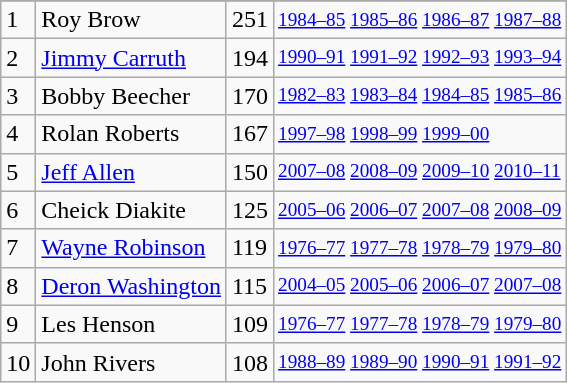<table class="wikitable">
<tr>
</tr>
<tr>
<td>1</td>
<td>Roy Brow</td>
<td>251</td>
<td style="font-size:80%;"><a href='#'>1984–85</a> <a href='#'>1985–86</a> <a href='#'>1986–87</a> <a href='#'>1987–88</a></td>
</tr>
<tr>
<td>2</td>
<td><a href='#'>Jimmy Carruth</a></td>
<td>194</td>
<td style="font-size:80%;"><a href='#'>1990–91</a> <a href='#'>1991–92</a> <a href='#'>1992–93</a> <a href='#'>1993–94</a></td>
</tr>
<tr>
<td>3</td>
<td>Bobby Beecher</td>
<td>170</td>
<td style="font-size:80%;"><a href='#'>1982–83</a> <a href='#'>1983–84</a> <a href='#'>1984–85</a> <a href='#'>1985–86</a></td>
</tr>
<tr>
<td>4</td>
<td>Rolan Roberts</td>
<td>167</td>
<td style="font-size:80%;"><a href='#'>1997–98</a> <a href='#'>1998–99</a> <a href='#'>1999–00</a></td>
</tr>
<tr>
<td>5</td>
<td><a href='#'>Jeff Allen</a></td>
<td>150</td>
<td style="font-size:80%;"><a href='#'>2007–08</a> <a href='#'>2008–09</a> <a href='#'>2009–10</a> <a href='#'>2010–11</a></td>
</tr>
<tr>
<td>6</td>
<td>Cheick Diakite</td>
<td>125</td>
<td style="font-size:80%;"><a href='#'>2005–06</a> <a href='#'>2006–07</a> <a href='#'>2007–08</a> <a href='#'>2008–09</a></td>
</tr>
<tr>
<td>7</td>
<td><a href='#'>Wayne Robinson</a></td>
<td>119</td>
<td style="font-size:80%;"><a href='#'>1976–77</a> <a href='#'>1977–78</a> <a href='#'>1978–79</a> <a href='#'>1979–80</a></td>
</tr>
<tr>
<td>8</td>
<td><a href='#'>Deron Washington</a></td>
<td>115</td>
<td style="font-size:80%;"><a href='#'>2004–05</a> <a href='#'>2005–06</a> <a href='#'>2006–07</a> <a href='#'>2007–08</a></td>
</tr>
<tr>
<td>9</td>
<td>Les Henson</td>
<td>109</td>
<td style="font-size:80%;"><a href='#'>1976–77</a> <a href='#'>1977–78</a> <a href='#'>1978–79</a> <a href='#'>1979–80</a></td>
</tr>
<tr>
<td>10</td>
<td>John Rivers</td>
<td>108</td>
<td style="font-size:80%;"><a href='#'>1988–89</a> <a href='#'>1989–90</a> <a href='#'>1990–91</a> <a href='#'>1991–92</a></td>
</tr>
</table>
